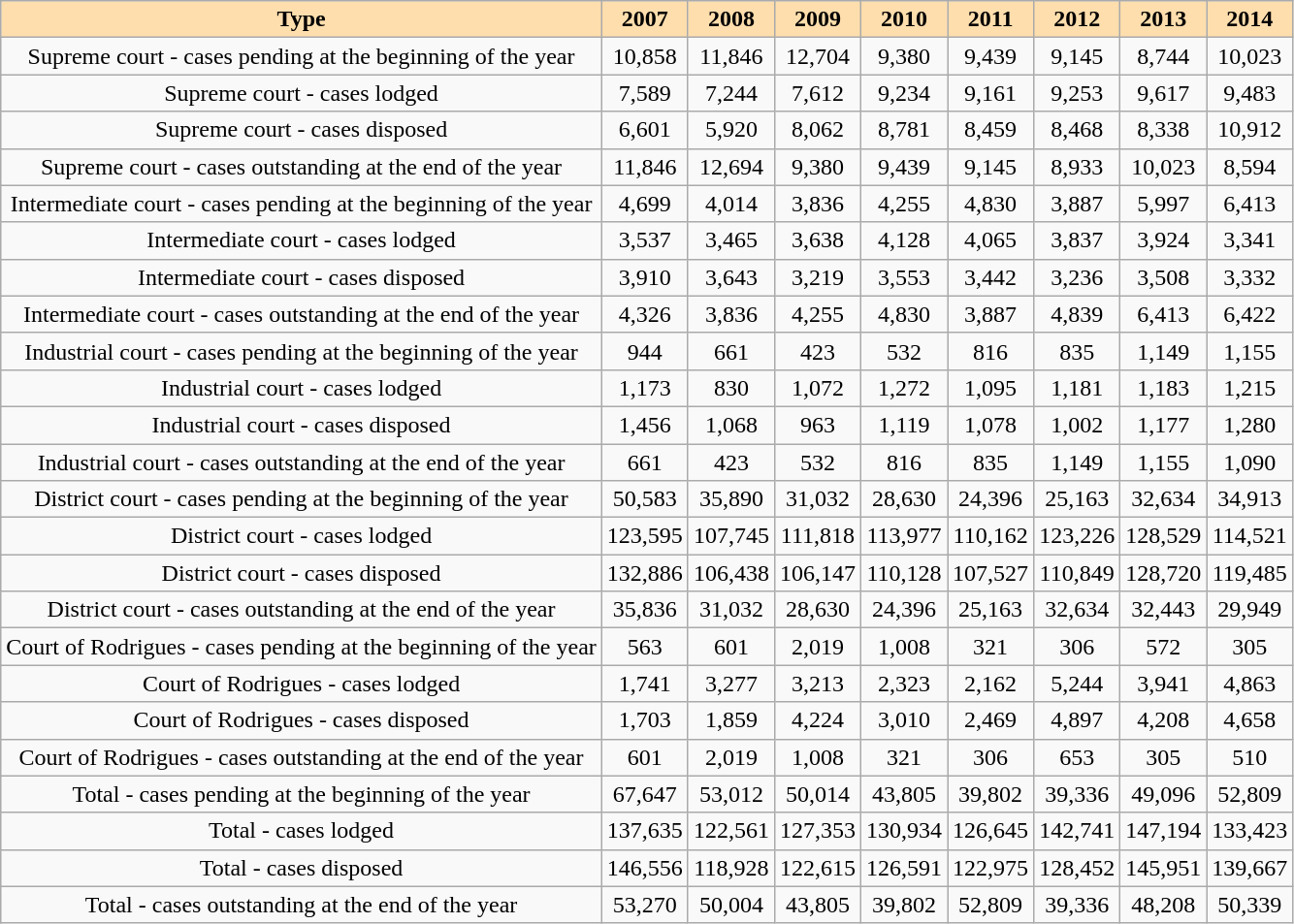<table class="wikitable sortable collapsible" style="text-align: center;">
<tr>
<th style="background:navajowhite;">Type</th>
<th style="background:navajowhite;">2007</th>
<th style="background:navajowhite;">2008</th>
<th style="background:navajowhite;">2009</th>
<th style="background:navajowhite;">2010</th>
<th style="background:navajowhite;">2011</th>
<th style="background:navajowhite;">2012</th>
<th style="background:navajowhite;">2013</th>
<th style="background:navajowhite;">2014</th>
</tr>
<tr>
<td>Supreme court - cases pending at the beginning of the year</td>
<td>10,858</td>
<td>11,846</td>
<td>12,704</td>
<td>9,380</td>
<td>9,439</td>
<td>9,145</td>
<td>8,744</td>
<td>10,023</td>
</tr>
<tr>
<td>Supreme court - cases lodged</td>
<td>7,589</td>
<td>7,244</td>
<td>7,612</td>
<td>9,234</td>
<td>9,161</td>
<td>9,253</td>
<td>9,617</td>
<td>9,483</td>
</tr>
<tr>
<td>Supreme court - cases disposed</td>
<td>6,601</td>
<td>5,920</td>
<td>8,062</td>
<td>8,781</td>
<td>8,459</td>
<td>8,468</td>
<td>8,338</td>
<td>10,912</td>
</tr>
<tr>
<td>Supreme court - cases outstanding at the end of the year</td>
<td>11,846</td>
<td>12,694</td>
<td>9,380</td>
<td>9,439</td>
<td>9,145</td>
<td>8,933</td>
<td>10,023</td>
<td>8,594</td>
</tr>
<tr>
<td>Intermediate court - cases pending at the beginning of the year</td>
<td>4,699</td>
<td>4,014</td>
<td>3,836</td>
<td>4,255</td>
<td>4,830</td>
<td>3,887</td>
<td>5,997</td>
<td>6,413</td>
</tr>
<tr>
<td>Intermediate court - cases lodged</td>
<td>3,537</td>
<td>3,465</td>
<td>3,638</td>
<td>4,128</td>
<td>4,065</td>
<td>3,837</td>
<td>3,924</td>
<td>3,341</td>
</tr>
<tr>
<td>Intermediate court - cases disposed</td>
<td>3,910</td>
<td>3,643</td>
<td>3,219</td>
<td>3,553</td>
<td>3,442</td>
<td>3,236</td>
<td>3,508</td>
<td>3,332</td>
</tr>
<tr>
<td>Intermediate court - cases outstanding at the end of the year</td>
<td>4,326</td>
<td>3,836</td>
<td>4,255</td>
<td>4,830</td>
<td>3,887</td>
<td>4,839</td>
<td>6,413</td>
<td>6,422</td>
</tr>
<tr>
<td>Industrial court - cases pending at the beginning of the year</td>
<td>944</td>
<td>661</td>
<td>423</td>
<td>532</td>
<td>816</td>
<td>835</td>
<td>1,149</td>
<td>1,155</td>
</tr>
<tr>
<td>Industrial court - cases lodged</td>
<td>1,173</td>
<td>830</td>
<td>1,072</td>
<td>1,272</td>
<td>1,095</td>
<td>1,181</td>
<td>1,183</td>
<td>1,215</td>
</tr>
<tr>
<td>Industrial court - cases disposed</td>
<td>1,456</td>
<td>1,068</td>
<td>963</td>
<td>1,119</td>
<td>1,078</td>
<td>1,002</td>
<td>1,177</td>
<td>1,280</td>
</tr>
<tr>
<td>Industrial court - cases outstanding at the end of the year</td>
<td>661</td>
<td>423</td>
<td>532</td>
<td>816</td>
<td>835</td>
<td>1,149</td>
<td>1,155</td>
<td>1,090</td>
</tr>
<tr>
<td>District court - cases pending at the beginning of the year</td>
<td>50,583</td>
<td>35,890</td>
<td>31,032</td>
<td>28,630</td>
<td>24,396</td>
<td>25,163</td>
<td>32,634</td>
<td>34,913</td>
</tr>
<tr>
<td>District court - cases lodged</td>
<td>123,595</td>
<td>107,745</td>
<td>111,818</td>
<td>113,977</td>
<td>110,162</td>
<td>123,226</td>
<td>128,529</td>
<td>114,521</td>
</tr>
<tr>
<td>District court - cases disposed</td>
<td>132,886</td>
<td>106,438</td>
<td>106,147</td>
<td>110,128</td>
<td>107,527</td>
<td>110,849</td>
<td>128,720</td>
<td>119,485</td>
</tr>
<tr>
<td>District court - cases outstanding at the end of the year</td>
<td>35,836</td>
<td>31,032</td>
<td>28,630</td>
<td>24,396</td>
<td>25,163</td>
<td>32,634</td>
<td>32,443</td>
<td>29,949</td>
</tr>
<tr>
<td>Court of Rodrigues - cases pending at the beginning of the year</td>
<td>563</td>
<td>601</td>
<td>2,019</td>
<td>1,008</td>
<td>321</td>
<td>306</td>
<td>572</td>
<td>305</td>
</tr>
<tr>
<td>Court of Rodrigues - cases lodged</td>
<td>1,741</td>
<td>3,277</td>
<td>3,213</td>
<td>2,323</td>
<td>2,162</td>
<td>5,244</td>
<td>3,941</td>
<td>4,863</td>
</tr>
<tr>
<td>Court of Rodrigues - cases disposed</td>
<td>1,703</td>
<td>1,859</td>
<td>4,224</td>
<td>3,010</td>
<td>2,469</td>
<td>4,897</td>
<td>4,208</td>
<td>4,658</td>
</tr>
<tr>
<td>Court of Rodrigues - cases outstanding at the end of the year</td>
<td>601</td>
<td>2,019</td>
<td>1,008</td>
<td>321</td>
<td>306</td>
<td>653</td>
<td>305</td>
<td>510</td>
</tr>
<tr>
<td>Total - cases pending at the beginning of the year</td>
<td>67,647</td>
<td>53,012</td>
<td>50,014</td>
<td>43,805</td>
<td>39,802</td>
<td>39,336</td>
<td>49,096</td>
<td>52,809</td>
</tr>
<tr>
<td>Total - cases lodged</td>
<td>137,635</td>
<td>122,561</td>
<td>127,353</td>
<td>130,934</td>
<td>126,645</td>
<td>142,741</td>
<td>147,194</td>
<td>133,423</td>
</tr>
<tr>
<td>Total - cases disposed</td>
<td>146,556</td>
<td>118,928</td>
<td>122,615</td>
<td>126,591</td>
<td>122,975</td>
<td>128,452</td>
<td>145,951</td>
<td>139,667</td>
</tr>
<tr>
<td>Total - cases outstanding at the end of the year</td>
<td>53,270</td>
<td>50,004</td>
<td>43,805</td>
<td>39,802</td>
<td>52,809</td>
<td>39,336</td>
<td>48,208</td>
<td>50,339</td>
</tr>
</table>
